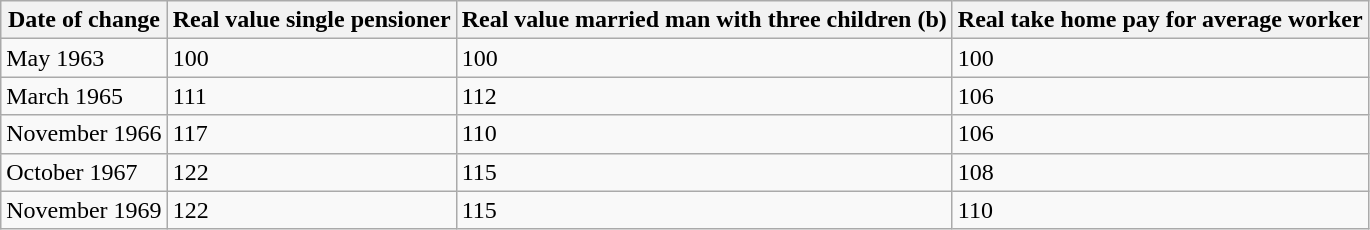<table class="wikitable sortable">
<tr>
<th>Date of change</th>
<th>Real value single pensioner</th>
<th>Real value married man with three children (b)</th>
<th>Real take home pay for average worker</th>
</tr>
<tr>
<td>May 1963</td>
<td>100</td>
<td>100</td>
<td>100</td>
</tr>
<tr>
<td>March 1965</td>
<td>111</td>
<td>112</td>
<td>106</td>
</tr>
<tr>
<td>November 1966</td>
<td>117</td>
<td>110</td>
<td>106</td>
</tr>
<tr>
<td>October 1967</td>
<td>122</td>
<td>115</td>
<td>108</td>
</tr>
<tr>
<td>November 1969</td>
<td>122</td>
<td>115</td>
<td>110</td>
</tr>
</table>
